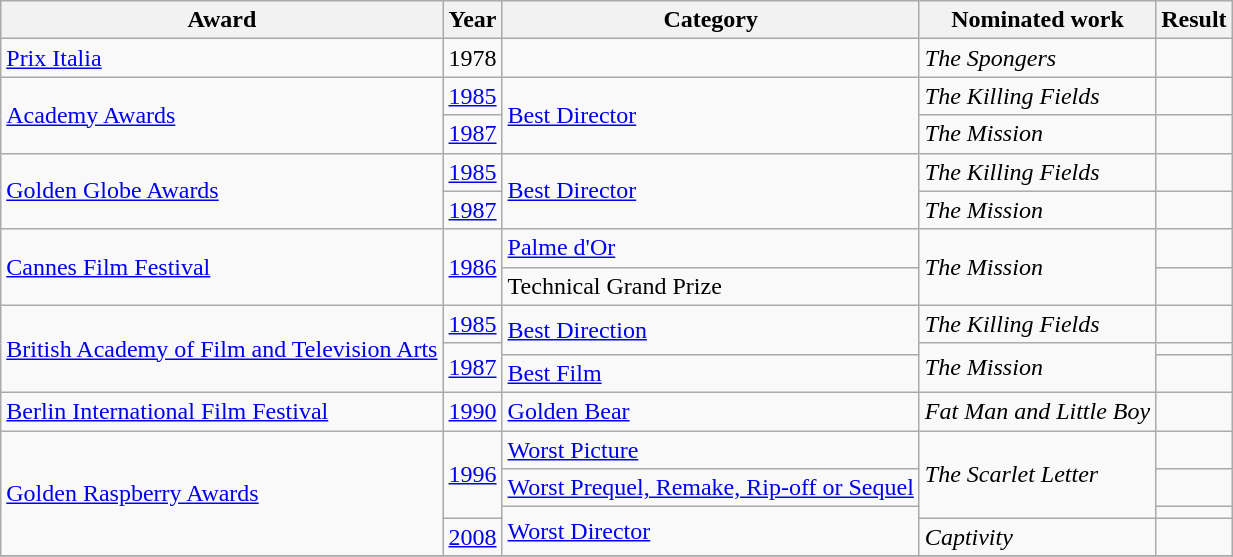<table class="wikitable">
<tr>
<th>Award</th>
<th>Year</th>
<th>Category</th>
<th>Nominated work</th>
<th>Result</th>
</tr>
<tr>
<td><a href='#'>Prix Italia</a></td>
<td>1978</td>
<td></td>
<td><em>The Spongers</em></td>
<td></td>
</tr>
<tr>
<td rowspan=2><a href='#'>Academy Awards</a></td>
<td><a href='#'>1985</a></td>
<td rowspan="2"><a href='#'>Best Director</a></td>
<td><em>The Killing Fields</em></td>
<td></td>
</tr>
<tr>
<td><a href='#'>1987</a></td>
<td><em>The Mission</em></td>
<td></td>
</tr>
<tr>
<td rowspan=2><a href='#'>Golden Globe Awards</a></td>
<td><a href='#'>1985</a></td>
<td rowspan="2"><a href='#'>Best Director</a></td>
<td><em>The Killing Fields</em></td>
<td></td>
</tr>
<tr>
<td><a href='#'>1987</a></td>
<td><em>The Mission</em></td>
<td></td>
</tr>
<tr>
<td rowspan=2><a href='#'>Cannes Film Festival</a></td>
<td rowspan=2><a href='#'>1986</a></td>
<td><a href='#'>Palme d'Or</a></td>
<td rowspan="2"><em>The Mission</em></td>
<td></td>
</tr>
<tr>
<td>Technical Grand Prize</td>
<td></td>
</tr>
<tr>
<td rowspan=3><a href='#'>British Academy of Film and Television Arts</a></td>
<td><a href='#'>1985</a></td>
<td rowspan="2"><a href='#'>Best Direction</a></td>
<td><em>The Killing Fields</em></td>
<td></td>
</tr>
<tr>
<td rowspan=2><a href='#'>1987</a></td>
<td rowspan="2"><em>The Mission</em></td>
<td></td>
</tr>
<tr>
<td><a href='#'>Best Film</a></td>
<td></td>
</tr>
<tr>
<td><a href='#'>Berlin International Film Festival</a></td>
<td><a href='#'>1990</a></td>
<td><a href='#'>Golden Bear</a></td>
<td><em>Fat Man and Little Boy</em></td>
<td></td>
</tr>
<tr>
<td rowspan=4><a href='#'>Golden Raspberry Awards</a></td>
<td rowspan=3><a href='#'>1996</a></td>
<td><a href='#'>Worst Picture</a></td>
<td rowspan="3"><em>The Scarlet Letter</em></td>
<td></td>
</tr>
<tr>
<td><a href='#'>Worst Prequel, Remake, Rip-off or Sequel</a></td>
<td></td>
</tr>
<tr>
<td rowspan=2><a href='#'>Worst Director</a></td>
<td></td>
</tr>
<tr>
<td><a href='#'>2008</a></td>
<td><em>Captivity</em></td>
<td></td>
</tr>
<tr>
</tr>
</table>
